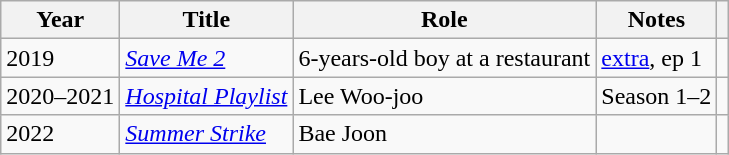<table class="wikitable">
<tr>
<th>Year</th>
<th>Title</th>
<th>Role</th>
<th>Notes</th>
<th></th>
</tr>
<tr>
<td>2019</td>
<td><em><a href='#'>Save Me 2</a></em></td>
<td>6-years-old boy at a restaurant</td>
<td><a href='#'>extra</a>, ep 1</td>
<td></td>
</tr>
<tr>
<td>2020–2021</td>
<td><em><a href='#'>Hospital Playlist</a></em></td>
<td>Lee Woo-joo</td>
<td>Season 1–2</td>
<td></td>
</tr>
<tr>
<td>2022</td>
<td><em><a href='#'>Summer Strike</a></em></td>
<td>Bae Joon</td>
<td></td>
<td></td>
</tr>
</table>
